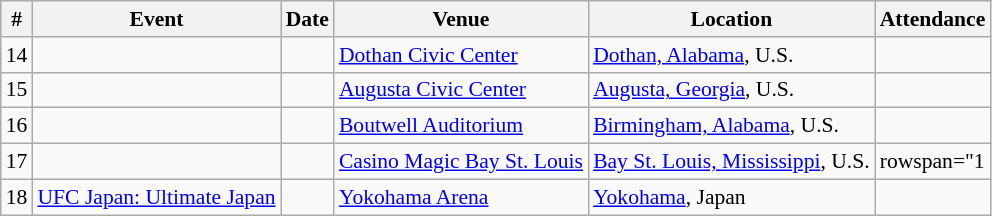<table class="wikitable succession-box" style="font-size:90%;">
<tr>
<th scope="col">#</th>
<th scope="col">Event</th>
<th scope="col">Date</th>
<th scope="col">Venue</th>
<th scope="col">Location</th>
<th scope="col">Attendance</th>
</tr>
<tr>
<td>14</td>
<td></td>
<td></td>
<td><a href='#'>Dothan Civic Center</a></td>
<td><a href='#'>Dothan, Alabama</a>, U.S.</td>
<td></td>
</tr>
<tr>
<td>15</td>
<td></td>
<td></td>
<td><a href='#'>Augusta Civic Center</a></td>
<td><a href='#'>Augusta, Georgia</a>, U.S.</td>
<td></td>
</tr>
<tr>
<td>16</td>
<td></td>
<td></td>
<td><a href='#'>Boutwell Auditorium</a></td>
<td><a href='#'>Birmingham, Alabama</a>, U.S.</td>
<td></td>
</tr>
<tr>
<td>17</td>
<td></td>
<td></td>
<td><a href='#'>Casino Magic Bay St. Louis</a></td>
<td><a href='#'>Bay St. Louis, Mississippi</a>, U.S.</td>
<td>rowspan="1 </td>
</tr>
<tr>
<td>18</td>
<td><a href='#'>UFC Japan: Ultimate Japan</a></td>
<td></td>
<td><a href='#'>Yokohama Arena</a></td>
<td><a href='#'>Yokohama</a>, Japan</td>
<td></td>
</tr>
</table>
